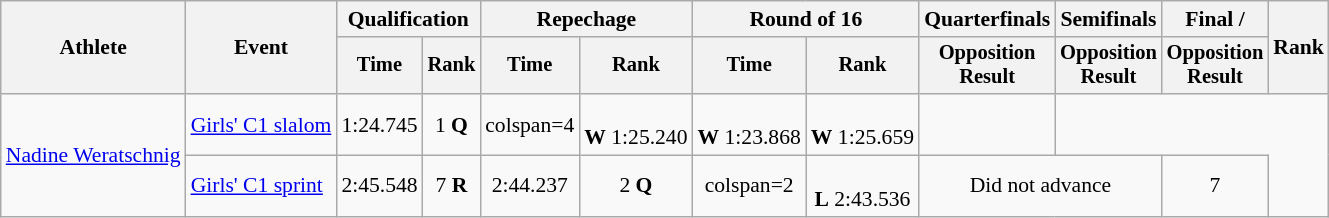<table class="wikitable" style="font-size:90%;">
<tr>
<th rowspan=2>Athlete</th>
<th rowspan=2>Event</th>
<th colspan=2>Qualification</th>
<th colspan=2>Repechage</th>
<th colspan=2>Round of 16</th>
<th>Quarterfinals</th>
<th>Semifinals</th>
<th>Final / </th>
<th rowspan=2>Rank</th>
</tr>
<tr style="font-size:95%">
<th>Time</th>
<th>Rank</th>
<th>Time</th>
<th>Rank</th>
<th>Time</th>
<th>Rank</th>
<th>Opposition <br>Result</th>
<th>Opposition <br>Result</th>
<th>Opposition <br>Result</th>
</tr>
<tr align=center>
<td rowspan=4 align=left><a href='#'>Nadine Weratschnig</a></td>
<td align=left><a href='#'>Girls' C1 slalom</a></td>
<td>1:24.745</td>
<td>1 <strong>Q</strong></td>
<td>colspan=4 </td>
<td><br><strong>W</strong> 1:25.240</td>
<td><br><strong>W</strong> 1:23.868</td>
<td><br><strong>W</strong> 1:25.659</td>
<td></td>
</tr>
<tr align=center>
<td align=left><a href='#'>Girls' C1 sprint</a></td>
<td>2:45.548</td>
<td>7 <strong>R</strong></td>
<td>2:44.237</td>
<td>2 <strong>Q</strong></td>
<td>colspan=2 </td>
<td><br><strong>L</strong> 2:43.536</td>
<td colspan=2>Did not advance</td>
<td>7</td>
</tr>
</table>
